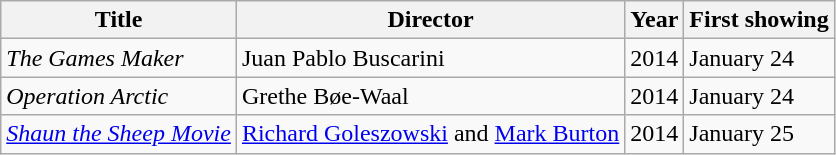<table class="wikitable sortable">
<tr>
<th>Title</th>
<th>Director</th>
<th>Year</th>
<th>First showing</th>
</tr>
<tr>
<td><em>The Games Maker</em></td>
<td>Juan Pablo Buscarini</td>
<td>2014</td>
<td>January 24</td>
</tr>
<tr>
<td><em>Operation Arctic</em></td>
<td>Grethe Bøe-Waal</td>
<td>2014</td>
<td>January 24</td>
</tr>
<tr>
<td><em><a href='#'>Shaun the Sheep Movie</a></em></td>
<td><a href='#'>Richard Goleszowski</a> and <a href='#'>Mark Burton</a></td>
<td>2014</td>
<td>January 25</td>
</tr>
</table>
